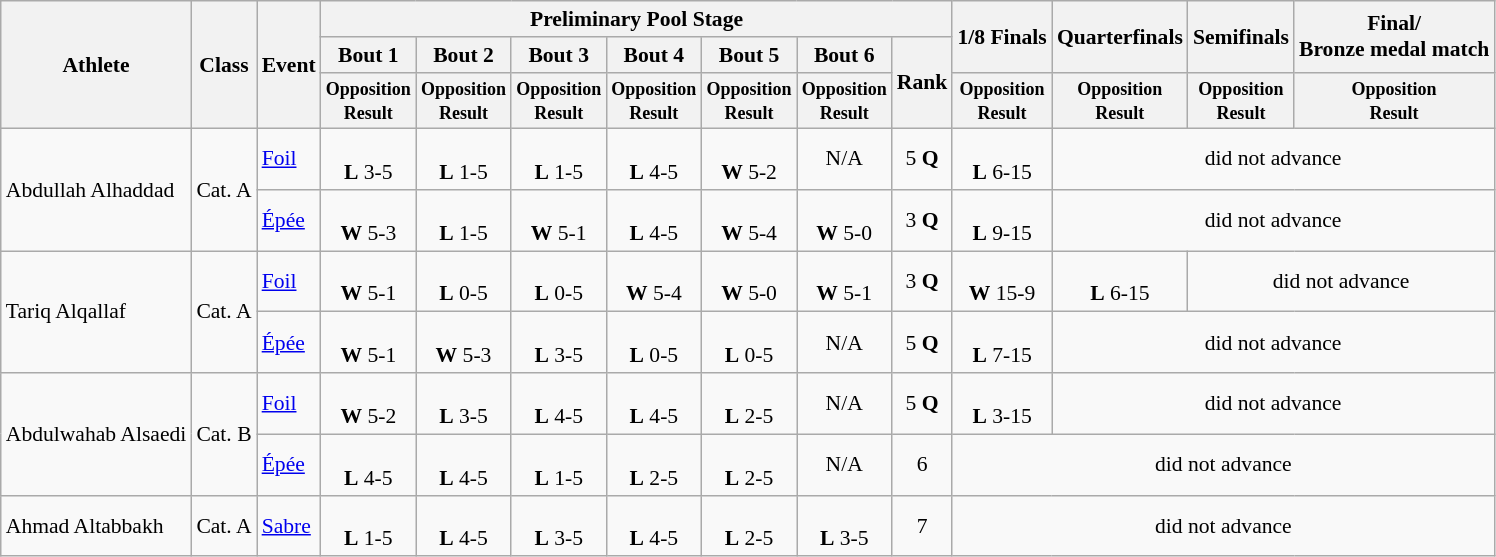<table class=wikitable style="font-size:90%">
<tr>
<th rowspan="3">Athlete</th>
<th rowspan="3">Class</th>
<th rowspan="3">Event</th>
<th colspan="7">Preliminary Pool Stage</th>
<th rowspan="2">1/8 Finals</th>
<th rowspan="2">Quarterfinals</th>
<th rowspan="2">Semifinals</th>
<th rowspan="2">Final/<br>Bronze medal match</th>
</tr>
<tr>
<th>Bout 1</th>
<th>Bout 2</th>
<th>Bout 3</th>
<th>Bout 4</th>
<th>Bout 5</th>
<th>Bout 6</th>
<th rowspan="2">Rank</th>
</tr>
<tr>
<th style="line-height:1em"><small>Opposition<br>Result</small></th>
<th style="line-height:1em"><small>Opposition<br>Result</small></th>
<th style="line-height:1em"><small>Opposition<br>Result</small></th>
<th style="line-height:1em"><small>Opposition<br>Result</small></th>
<th style="line-height:1em"><small>Opposition<br>Result</small></th>
<th style="line-height:1em"><small>Opposition<br>Result</small></th>
<th style="line-height:1em"><small>Opposition<br>Result</small></th>
<th style="line-height:1em"><small>Opposition<br>Result</small></th>
<th style="line-height:1em"><small>Opposition<br>Result</small></th>
<th style="line-height:1em"><small>Opposition<br>Result</small></th>
</tr>
<tr>
<td rowspan="2">Abdullah Alhaddad</td>
<td rowspan="2" align=center>Cat. A</td>
<td><a href='#'>Foil</a></td>
<td align="center"><br><strong>L</strong> 3-5</td>
<td align="center"><br><strong>L</strong> 1-5</td>
<td align="center"><br><strong>L</strong> 1-5</td>
<td align="center"><br><strong>L</strong> 4-5</td>
<td align="center"><br><strong>W</strong> 5-2</td>
<td align="center">N/A</td>
<td align="center">5 <strong>Q</strong></td>
<td align="center"><br><strong>L</strong> 6-15</td>
<td align="center" colspan="3">did not advance</td>
</tr>
<tr>
<td><a href='#'>Épée</a></td>
<td align="center"><br><strong>W</strong> 5-3</td>
<td align="center"><br><strong>L</strong> 1-5</td>
<td align="center"><br><strong>W</strong> 5-1</td>
<td align="center"><br><strong>L</strong> 4-5</td>
<td align="center"><br><strong>W</strong> 5-4</td>
<td align="center"><br><strong>W</strong> 5-0</td>
<td align="center">3 <strong>Q</strong></td>
<td align="center"><br><strong>L</strong> 9-15</td>
<td align="center" colspan="3">did not advance</td>
</tr>
<tr>
<td rowspan="2">Tariq Alqallaf</td>
<td rowspan="2" align=center>Cat. A</td>
<td><a href='#'>Foil</a></td>
<td align="center"><br><strong>W</strong> 5-1</td>
<td align="center"><br><strong>L</strong> 0-5</td>
<td align="center"><br><strong>L</strong> 0-5</td>
<td align="center"><br><strong>W</strong> 5-4</td>
<td align="center"><br><strong>W</strong> 5-0</td>
<td align="center"><br><strong>W</strong> 5-1</td>
<td align="center">3 <strong>Q</strong></td>
<td align="center"><br><strong>W</strong> 15-9</td>
<td align="center"><br><strong>L</strong> 6-15</td>
<td align="center" colspan="2">did not advance</td>
</tr>
<tr>
<td><a href='#'>Épée</a></td>
<td align="center"><br><strong>W</strong> 5-1</td>
<td align="center"><br><strong>W</strong> 5-3</td>
<td align="center"><br><strong>L</strong> 3-5</td>
<td align="center"><br><strong>L</strong> 0-5</td>
<td align="center"><br><strong>L</strong> 0-5</td>
<td align="center">N/A</td>
<td align="center">5 <strong>Q</strong></td>
<td align="center"><br><strong>L</strong> 7-15</td>
<td align="center" colspan="3">did not advance</td>
</tr>
<tr>
<td rowspan="2">Abdulwahab Alsaedi</td>
<td rowspan="2" align=center>Cat. B</td>
<td><a href='#'>Foil</a></td>
<td align="center"><br><strong>W</strong> 5-2</td>
<td align="center"><br><strong>L</strong> 3-5</td>
<td align="center"><br><strong>L</strong> 4-5</td>
<td align="center"><br><strong>L</strong> 4-5</td>
<td align="center"><br><strong>L</strong> 2-5</td>
<td align="center">N/A</td>
<td align="center">5 <strong>Q</strong></td>
<td align="center"><br><strong>L</strong> 3-15</td>
<td align="center" colspan="3">did not advance</td>
</tr>
<tr>
<td><a href='#'>Épée</a></td>
<td align="center"><br><strong>L</strong> 4-5</td>
<td align="center"><br><strong>L</strong> 4-5</td>
<td align="center"><br><strong>L</strong> 1-5</td>
<td align="center"><br><strong>L</strong> 2-5</td>
<td align="center"><br><strong>L</strong> 2-5</td>
<td align="center">N/A</td>
<td align="center">6</td>
<td align="center" colspan="4">did not advance</td>
</tr>
<tr>
<td rowspan="2">Ahmad Altabbakh</td>
<td rowspan="2" align=center>Cat. A</td>
<td><a href='#'>Sabre</a></td>
<td align="center"><br><strong>L</strong> 1-5</td>
<td align="center"><br><strong>L</strong> 4-5</td>
<td align="center"><br><strong>L</strong> 3-5</td>
<td align="center"><br><strong>L</strong> 4-5</td>
<td align="center"><br><strong>L</strong> 2-5</td>
<td align="center"><br><strong>L</strong> 3-5</td>
<td align="center">7</td>
<td align="center" colspan="4">did not advance</td>
</tr>
</table>
